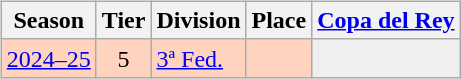<table>
<tr>
<td valign="top" width=0%><br><table class="wikitable">
<tr style="background:#f0f6fa;">
<th>Season</th>
<th>Tier</th>
<th>Division</th>
<th>Place</th>
<th><a href='#'>Copa del Rey</a></th>
</tr>
<tr>
<td style="background:#FFD3BD;"><a href='#'>2024–25</a></td>
<td style="background:#FFD3BD;" align="center">5</td>
<td style="background:#FFD3BD;"><a href='#'>3ª Fed.</a></td>
<td style="background:#FFD3BD;"></td>
<th style="background:#efefef;"></th>
</tr>
</table>
</td>
</tr>
</table>
